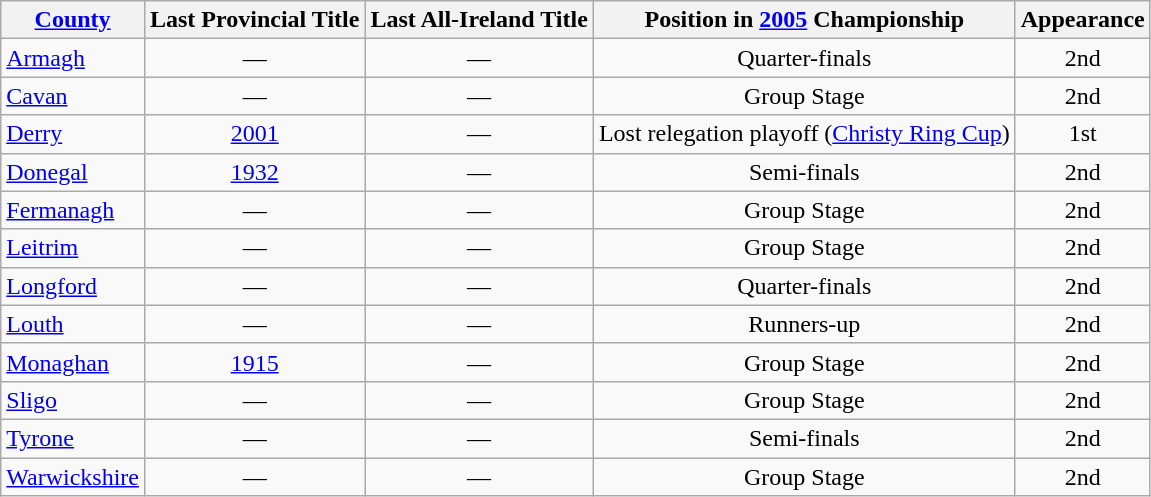<table class="wikitable sortable" style="text-align:center">
<tr>
<th><a href='#'>County</a></th>
<th>Last Provincial Title</th>
<th>Last All-Ireland Title</th>
<th>Position in <a href='#'>2005</a> Championship</th>
<th>Appearance</th>
</tr>
<tr>
<td style="text-align:left"> <a href='#'>Armagh</a></td>
<td>—</td>
<td>—</td>
<td>Quarter-finals</td>
<td>2nd</td>
</tr>
<tr>
<td style="text-align:left"> <a href='#'>Cavan</a></td>
<td>—</td>
<td>—</td>
<td>Group Stage</td>
<td>2nd</td>
</tr>
<tr>
<td style="text-align:left"> <a href='#'>Derry</a></td>
<td><a href='#'>2001</a></td>
<td>—</td>
<td>Lost relegation playoff (<a href='#'>Christy Ring Cup</a>)</td>
<td>1st</td>
</tr>
<tr>
<td style="text-align:left"> <a href='#'>Donegal</a></td>
<td><a href='#'>1932</a></td>
<td>—</td>
<td>Semi-finals</td>
<td>2nd</td>
</tr>
<tr>
<td style="text-align:left"> <a href='#'>Fermanagh</a></td>
<td>—</td>
<td>—</td>
<td>Group Stage</td>
<td>2nd</td>
</tr>
<tr>
<td style="text-align:left"> <a href='#'>Leitrim</a></td>
<td>—</td>
<td>—</td>
<td>Group Stage</td>
<td>2nd</td>
</tr>
<tr>
<td style="text-align:left"> <a href='#'>Longford</a></td>
<td>—</td>
<td>—</td>
<td>Quarter-finals</td>
<td>2nd</td>
</tr>
<tr>
<td style="text-align:left"> <a href='#'>Louth</a></td>
<td>—</td>
<td>—</td>
<td>Runners-up</td>
<td>2nd</td>
</tr>
<tr>
<td style="text-align:left"> <a href='#'>Monaghan</a></td>
<td><a href='#'>1915</a></td>
<td>—</td>
<td>Group Stage</td>
<td>2nd</td>
</tr>
<tr>
<td style="text-align:left"> <a href='#'>Sligo</a></td>
<td>—</td>
<td>—</td>
<td>Group Stage</td>
<td>2nd</td>
</tr>
<tr>
<td style="text-align:left"> <a href='#'>Tyrone</a></td>
<td>—</td>
<td>—</td>
<td>Semi-finals</td>
<td>2nd</td>
</tr>
<tr>
<td style="text-align:left"><a href='#'>Warwickshire</a></td>
<td>—</td>
<td>—</td>
<td>Group Stage</td>
<td>2nd</td>
</tr>
</table>
